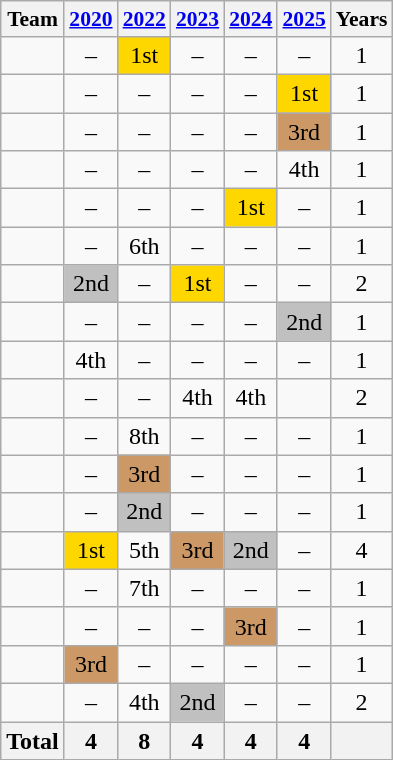<table class="wikitable" style="text-align:center">
<tr style="font-size:90%;">
<th>Team</th>
<th><a href='#'>2020</a></th>
<th><a href='#'>2022</a></th>
<th><a href='#'>2023</a></th>
<th><a href='#'>2024</a></th>
<th><a href='#'>2025</a></th>
<th>Years</th>
</tr>
<tr>
<td align=left></td>
<td>–</td>
<td bgcolor=gold>1st</td>
<td>–</td>
<td>–</td>
<td>–</td>
<td>1</td>
</tr>
<tr>
<td align=left></td>
<td>–</td>
<td>–</td>
<td>–</td>
<td>–</td>
<td bgcolor=gold>1st</td>
<td>1</td>
</tr>
<tr>
<td align=left></td>
<td>–</td>
<td>–</td>
<td>–</td>
<td>–</td>
<td bgcolor=#cc9966>3rd</td>
<td>1</td>
</tr>
<tr>
<td align=left></td>
<td>–</td>
<td>–</td>
<td>–</td>
<td>–</td>
<td>4th</td>
<td>1</td>
</tr>
<tr>
<td align=left></td>
<td>–</td>
<td>–</td>
<td>–</td>
<td bgcolor=gold>1st</td>
<td>–</td>
<td>1</td>
</tr>
<tr>
<td align=left></td>
<td>–</td>
<td>6th</td>
<td>–</td>
<td>–</td>
<td>–</td>
<td>1</td>
</tr>
<tr>
<td align=left></td>
<td bgcolor=silver>2nd</td>
<td>–</td>
<td bgcolor=gold>1st</td>
<td>–</td>
<td>–</td>
<td>2</td>
</tr>
<tr>
<td align=left></td>
<td>–</td>
<td>–</td>
<td>–</td>
<td>–</td>
<td bgcolor=silver>2nd</td>
<td>1</td>
</tr>
<tr>
<td align=left></td>
<td>4th</td>
<td>–</td>
<td>–</td>
<td>–</td>
<td>–</td>
<td>1</td>
</tr>
<tr>
<td align=left></td>
<td>–</td>
<td>–</td>
<td>4th</td>
<td>4th</td>
<td></td>
<td>2</td>
</tr>
<tr>
<td align=left></td>
<td>–</td>
<td>8th</td>
<td>–</td>
<td>–</td>
<td>–</td>
<td>1</td>
</tr>
<tr>
<td align=left></td>
<td>–</td>
<td bgcolor=#cc9966>3rd</td>
<td>–</td>
<td>–</td>
<td>–</td>
<td>1</td>
</tr>
<tr>
<td align=left></td>
<td>–</td>
<td bgcolor=silver>2nd</td>
<td>–</td>
<td>–</td>
<td>–</td>
<td>1</td>
</tr>
<tr>
<td align=left></td>
<td bgcolor=gold>1st</td>
<td>5th</td>
<td bgcolor=#cc9966>3rd</td>
<td bgcolor=silver>2nd</td>
<td>–</td>
<td>4</td>
</tr>
<tr>
<td align=left></td>
<td>–</td>
<td>7th</td>
<td>–</td>
<td>–</td>
<td>–</td>
<td>1</td>
</tr>
<tr>
<td align=left></td>
<td>–</td>
<td>–</td>
<td>–</td>
<td bgcolor=#cc9966>3rd</td>
<td>–</td>
<td>1</td>
</tr>
<tr>
<td align=left></td>
<td bgcolor=#cc9966>3rd</td>
<td>–</td>
<td>–</td>
<td>–</td>
<td>–</td>
<td>1</td>
</tr>
<tr>
<td align=left></td>
<td>–</td>
<td>4th</td>
<td bgcolor=silver>2nd</td>
<td>–</td>
<td>–</td>
<td>2</td>
</tr>
<tr>
<th align=center>Total</th>
<th>4</th>
<th>8</th>
<th>4</th>
<th>4</th>
<th>4</th>
<th></th>
</tr>
</table>
